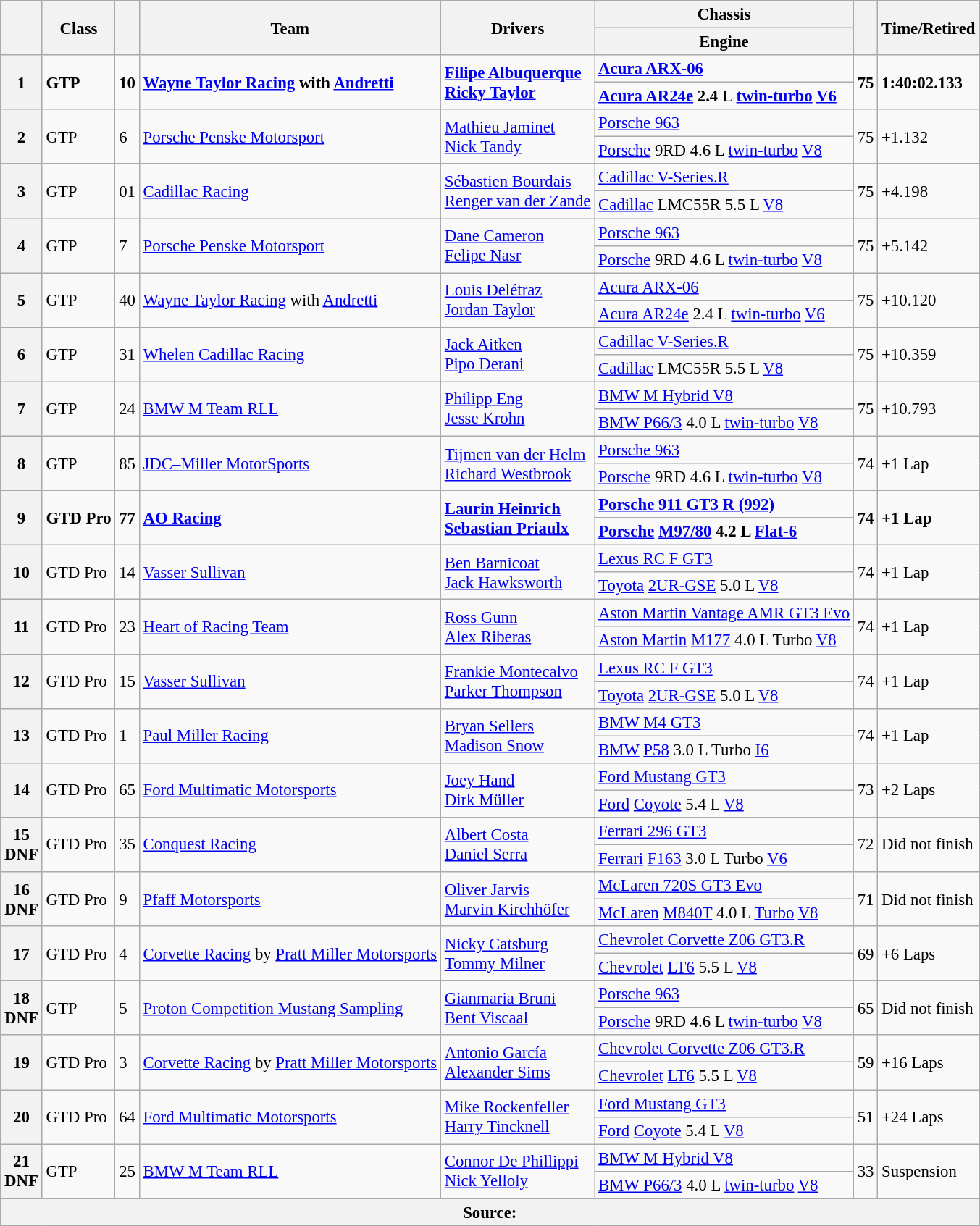<table class="wikitable" style="font-size:95%;">
<tr>
<th rowspan=2></th>
<th rowspan=2>Class</th>
<th rowspan=2></th>
<th rowspan=2>Team</th>
<th rowspan=2>Drivers</th>
<th>Chassis</th>
<th rowspan=2></th>
<th rowspan=2>Time/Retired</th>
</tr>
<tr>
<th>Engine</th>
</tr>
<tr style="font-weight:bold;">
<th rowspan=2>1</th>
<td rowspan=2>GTP</td>
<td rowspan=2>10</td>
<td rowspan=2> <a href='#'>Wayne Taylor Racing</a> with <a href='#'>Andretti</a></td>
<td rowspan=2> <a href='#'>Filipe Albuquerque</a><br> <a href='#'>Ricky Taylor</a></td>
<td><a href='#'>Acura ARX-06</a></td>
<td rowspan=2>75</td>
<td rowspan=2>1:40:02.133</td>
</tr>
<tr style="font-weight:bold;">
<td><a href='#'>Acura AR24e</a> 2.4 L <a href='#'>twin-turbo</a> <a href='#'>V6</a></td>
</tr>
<tr>
<th rowspan=2>2</th>
<td rowspan=2>GTP</td>
<td rowspan=2>6</td>
<td rowspan=2> <a href='#'>Porsche Penske Motorsport</a></td>
<td rowspan=2> <a href='#'>Mathieu Jaminet</a><br> <a href='#'>Nick Tandy</a></td>
<td><a href='#'>Porsche 963</a></td>
<td rowspan=2>75</td>
<td rowspan=2>+1.132</td>
</tr>
<tr>
<td><a href='#'>Porsche</a> 9RD 4.6 L <a href='#'>twin-turbo</a> <a href='#'>V8</a></td>
</tr>
<tr>
<th rowspan=2>3</th>
<td rowspan=2>GTP</td>
<td rowspan=2>01</td>
<td rowspan=2> <a href='#'>Cadillac Racing</a></td>
<td rowspan=2> <a href='#'>Sébastien Bourdais</a><br> <a href='#'>Renger van der Zande</a></td>
<td><a href='#'>Cadillac V-Series.R</a></td>
<td rowspan=2>75</td>
<td rowspan=2>+4.198</td>
</tr>
<tr>
<td><a href='#'>Cadillac</a> LMC55R 5.5 L <a href='#'>V8</a></td>
</tr>
<tr>
<th rowspan=2>4</th>
<td rowspan=2>GTP</td>
<td rowspan=2>7</td>
<td rowspan=2> <a href='#'>Porsche Penske Motorsport</a></td>
<td rowspan=2> <a href='#'>Dane Cameron</a><br> <a href='#'>Felipe Nasr</a></td>
<td><a href='#'>Porsche 963</a></td>
<td rowspan=2>75</td>
<td rowspan=2>+5.142</td>
</tr>
<tr>
<td><a href='#'>Porsche</a> 9RD 4.6 L <a href='#'>twin-turbo</a> <a href='#'>V8</a></td>
</tr>
<tr>
<th rowspan=2>5</th>
<td rowspan=2>GTP</td>
<td rowspan=2>40</td>
<td rowspan=2> <a href='#'>Wayne Taylor Racing</a> with <a href='#'>Andretti</a></td>
<td rowspan=2> <a href='#'>Louis Delétraz</a><br> <a href='#'>Jordan Taylor</a></td>
<td><a href='#'>Acura ARX-06</a></td>
<td rowspan=2>75</td>
<td rowspan=2>+10.120</td>
</tr>
<tr>
<td><a href='#'>Acura AR24e</a> 2.4 L <a href='#'>twin-turbo</a> <a href='#'>V6</a></td>
</tr>
<tr>
<th rowspan=2>6</th>
<td rowspan=2>GTP</td>
<td rowspan=2>31</td>
<td rowspan=2> <a href='#'>Whelen Cadillac Racing</a></td>
<td rowspan=2> <a href='#'>Jack Aitken</a><br> <a href='#'>Pipo Derani</a></td>
<td><a href='#'>Cadillac V-Series.R</a></td>
<td rowspan=2>75</td>
<td rowspan=2>+10.359</td>
</tr>
<tr>
<td><a href='#'>Cadillac</a> LMC55R 5.5 L <a href='#'>V8</a></td>
</tr>
<tr>
<th rowspan=2>7</th>
<td rowspan=2>GTP</td>
<td rowspan=2>24</td>
<td rowspan=2> <a href='#'>BMW M Team RLL</a></td>
<td rowspan=2> <a href='#'>Philipp Eng</a><br> <a href='#'>Jesse Krohn</a></td>
<td><a href='#'>BMW M Hybrid V8</a></td>
<td rowspan=2>75</td>
<td rowspan=2>+10.793</td>
</tr>
<tr>
<td><a href='#'>BMW P66/3</a> 4.0 L <a href='#'>twin-turbo</a> <a href='#'>V8</a></td>
</tr>
<tr>
<th rowspan=2>8</th>
<td rowspan=2>GTP</td>
<td rowspan=2>85</td>
<td rowspan=2> <a href='#'>JDC–Miller MotorSports</a></td>
<td rowspan=2> <a href='#'>Tijmen van der Helm</a><br> <a href='#'>Richard Westbrook</a></td>
<td><a href='#'>Porsche 963</a></td>
<td rowspan=2>74</td>
<td rowspan=2>+1 Lap</td>
</tr>
<tr>
<td><a href='#'>Porsche</a> 9RD 4.6 L <a href='#'>twin-turbo</a> <a href='#'>V8</a></td>
</tr>
<tr style="font-weight:bold;">
<th rowspan=2>9</th>
<td rowspan=2>GTD Pro</td>
<td rowspan=2>77</td>
<td rowspan=2> <a href='#'>AO Racing</a></td>
<td rowspan=2> <a href='#'>Laurin Heinrich</a><br> <a href='#'>Sebastian Priaulx</a></td>
<td><a href='#'>Porsche 911 GT3 R (992)</a></td>
<td rowspan=2>74</td>
<td rowspan=2>+1 Lap</td>
</tr>
<tr style="font-weight:bold;">
<td><a href='#'>Porsche</a> <a href='#'>M97/80</a> 4.2 L <a href='#'>Flat-6</a></td>
</tr>
<tr>
<th rowspan=2>10</th>
<td rowspan=2>GTD Pro</td>
<td rowspan=2>14</td>
<td rowspan=2> <a href='#'>Vasser Sullivan</a></td>
<td rowspan=2> <a href='#'>Ben Barnicoat</a><br> <a href='#'>Jack Hawksworth</a></td>
<td><a href='#'>Lexus RC F GT3</a></td>
<td rowspan=2>74</td>
<td rowspan=2>+1 Lap</td>
</tr>
<tr>
<td><a href='#'>Toyota</a> <a href='#'>2UR-GSE</a> 5.0 L <a href='#'>V8</a></td>
</tr>
<tr>
<th rowspan=2>11</th>
<td rowspan=2>GTD Pro</td>
<td rowspan=2>23</td>
<td rowspan=2> <a href='#'>Heart of Racing Team</a></td>
<td rowspan=2> <a href='#'>Ross Gunn</a><br> <a href='#'>Alex Riberas</a></td>
<td><a href='#'>Aston Martin Vantage AMR GT3 Evo</a></td>
<td rowspan=2>74</td>
<td rowspan=2>+1 Lap</td>
</tr>
<tr>
<td><a href='#'>Aston Martin</a> <a href='#'>M177</a> 4.0 L Turbo <a href='#'>V8</a></td>
</tr>
<tr>
<th rowspan=2>12</th>
<td rowspan=2>GTD Pro</td>
<td rowspan=2>15</td>
<td rowspan=2> <a href='#'>Vasser Sullivan</a></td>
<td rowspan=2> <a href='#'>Frankie Montecalvo</a><br> <a href='#'>Parker Thompson</a></td>
<td><a href='#'>Lexus RC F GT3</a></td>
<td rowspan=2>74</td>
<td rowspan=2>+1 Lap</td>
</tr>
<tr>
<td><a href='#'>Toyota</a> <a href='#'>2UR-GSE</a> 5.0 L <a href='#'>V8</a></td>
</tr>
<tr>
<th rowspan=2>13</th>
<td rowspan=2>GTD Pro</td>
<td rowspan=2>1</td>
<td rowspan=2> <a href='#'>Paul Miller Racing</a></td>
<td rowspan=2> <a href='#'>Bryan Sellers</a><br> <a href='#'>Madison Snow</a></td>
<td><a href='#'>BMW M4 GT3</a></td>
<td rowspan=2>74</td>
<td rowspan=2>+1 Lap</td>
</tr>
<tr>
<td><a href='#'>BMW</a> <a href='#'>P58</a> 3.0 L Turbo <a href='#'>I6</a></td>
</tr>
<tr>
<th rowspan=2>14</th>
<td rowspan=2>GTD Pro</td>
<td rowspan=2>65</td>
<td rowspan=2> <a href='#'>Ford Multimatic Motorsports</a></td>
<td rowspan=2> <a href='#'>Joey Hand</a><br> <a href='#'>Dirk Müller</a></td>
<td><a href='#'>Ford Mustang GT3</a></td>
<td rowspan=2>73</td>
<td rowspan=2>+2 Laps</td>
</tr>
<tr>
<td><a href='#'>Ford</a> <a href='#'>Coyote</a> 5.4 L <a href='#'>V8</a></td>
</tr>
<tr>
<th rowspan=2>15<br>DNF</th>
<td rowspan=2>GTD Pro</td>
<td rowspan=2>35</td>
<td rowspan=2> <a href='#'>Conquest Racing</a></td>
<td rowspan=2> <a href='#'>Albert Costa</a><br> <a href='#'>Daniel Serra</a></td>
<td><a href='#'>Ferrari 296 GT3</a></td>
<td rowspan=2>72</td>
<td rowspan=2>Did not finish</td>
</tr>
<tr>
<td><a href='#'>Ferrari</a> <a href='#'>F163</a> 3.0 L Turbo <a href='#'>V6</a></td>
</tr>
<tr>
<th rowspan=2>16<br>DNF</th>
<td rowspan=2>GTD Pro</td>
<td rowspan=2>9</td>
<td rowspan=2> <a href='#'>Pfaff Motorsports</a></td>
<td rowspan=2> <a href='#'>Oliver Jarvis</a><br> <a href='#'>Marvin Kirchhöfer</a></td>
<td><a href='#'>McLaren 720S GT3 Evo</a></td>
<td rowspan=2>71</td>
<td rowspan=2>Did not finish</td>
</tr>
<tr>
<td><a href='#'>McLaren</a> <a href='#'>M840T</a> 4.0 L <a href='#'>Turbo</a> <a href='#'>V8</a></td>
</tr>
<tr>
<th rowspan=2>17</th>
<td rowspan=2>GTD Pro</td>
<td rowspan=2>4</td>
<td rowspan=2> <a href='#'>Corvette Racing</a> by <a href='#'>Pratt Miller Motorsports</a></td>
<td rowspan=2> <a href='#'>Nicky Catsburg</a><br> <a href='#'>Tommy Milner</a></td>
<td><a href='#'>Chevrolet Corvette Z06 GT3.R</a></td>
<td rowspan=2>69</td>
<td rowspan=2>+6 Laps</td>
</tr>
<tr>
<td><a href='#'>Chevrolet</a> <a href='#'>LT6</a> 5.5 L <a href='#'>V8</a></td>
</tr>
<tr>
<th rowspan=2>18<br>DNF</th>
<td rowspan=2>GTP</td>
<td rowspan=2>5</td>
<td rowspan=2> <a href='#'>Proton Competition Mustang Sampling</a></td>
<td rowspan=2> <a href='#'>Gianmaria Bruni</a><br> <a href='#'>Bent Viscaal</a></td>
<td><a href='#'>Porsche 963</a></td>
<td rowspan=2>65</td>
<td rowspan=2>Did not finish</td>
</tr>
<tr>
<td><a href='#'>Porsche</a> 9RD 4.6 L <a href='#'>twin-turbo</a> <a href='#'>V8</a></td>
</tr>
<tr>
<th rowspan=2>19</th>
<td rowspan=2>GTD Pro</td>
<td rowspan=2>3</td>
<td rowspan=2> <a href='#'>Corvette Racing</a> by <a href='#'>Pratt Miller Motorsports</a></td>
<td rowspan=2> <a href='#'>Antonio García</a><br> <a href='#'>Alexander Sims</a></td>
<td><a href='#'>Chevrolet Corvette Z06 GT3.R</a></td>
<td rowspan=2>59</td>
<td rowspan=2>+16 Laps</td>
</tr>
<tr>
<td><a href='#'>Chevrolet</a> <a href='#'>LT6</a> 5.5 L <a href='#'>V8</a></td>
</tr>
<tr>
<th rowspan=2>20</th>
<td rowspan=2>GTD Pro</td>
<td rowspan=2>64</td>
<td rowspan=2> <a href='#'>Ford Multimatic Motorsports</a></td>
<td rowspan=2> <a href='#'>Mike Rockenfeller</a><br> <a href='#'>Harry Tincknell</a></td>
<td><a href='#'>Ford Mustang GT3</a></td>
<td rowspan=2>51</td>
<td rowspan=2>+24 Laps</td>
</tr>
<tr>
<td><a href='#'>Ford</a> <a href='#'>Coyote</a> 5.4 L <a href='#'>V8</a></td>
</tr>
<tr>
<th rowspan=2>21<br>DNF</th>
<td rowspan=2>GTP</td>
<td rowspan=2>25</td>
<td rowspan=2> <a href='#'>BMW M Team RLL</a></td>
<td rowspan=2> <a href='#'>Connor De Phillippi</a><br> <a href='#'>Nick Yelloly</a></td>
<td><a href='#'>BMW M Hybrid V8</a></td>
<td rowspan=2>33</td>
<td rowspan=2>Suspension</td>
</tr>
<tr>
<td><a href='#'>BMW P66/3</a> 4.0 L <a href='#'>twin-turbo</a> <a href='#'>V8</a></td>
</tr>
<tr>
<th colspan="8">Source:</th>
</tr>
</table>
